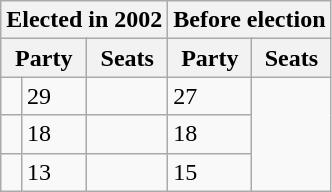<table class="wikitable">
<tr>
<th colspan=3>Elected in 2002</th>
<th colspan=3>Before election</th>
</tr>
<tr>
<th colspan=2>Party</th>
<th>Seats</th>
<th colspan=2>Party</th>
<th>Seats</th>
</tr>
<tr>
<td></td>
<td>29</td>
<td></td>
<td>27</td>
</tr>
<tr>
<td></td>
<td>18</td>
<td></td>
<td>18</td>
</tr>
<tr>
<td></td>
<td>13</td>
<td></td>
<td>15</td>
</tr>
</table>
